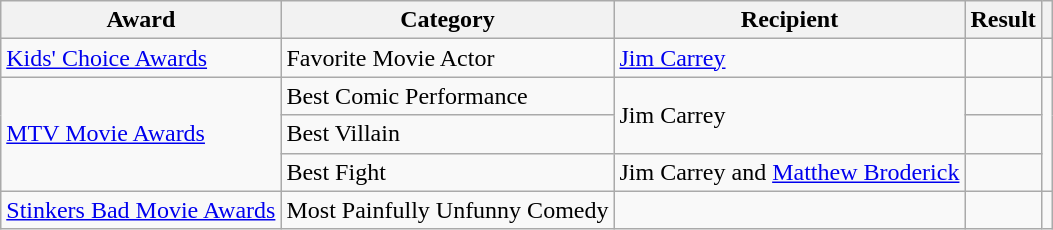<table class="wikitable">
<tr>
<th>Award</th>
<th>Category</th>
<th>Recipient</th>
<th>Result</th>
<th></th>
</tr>
<tr>
<td><a href='#'>Kids' Choice Awards</a></td>
<td>Favorite Movie Actor</td>
<td><a href='#'>Jim Carrey</a></td>
<td></td>
<td></td>
</tr>
<tr>
<td rowspan="3"><a href='#'>MTV Movie Awards</a></td>
<td>Best Comic Performance</td>
<td rowspan="2">Jim Carrey</td>
<td></td>
<td rowspan="3"></td>
</tr>
<tr>
<td>Best Villain</td>
<td></td>
</tr>
<tr>
<td>Best Fight</td>
<td>Jim Carrey and <a href='#'>Matthew Broderick</a></td>
<td></td>
</tr>
<tr>
<td><a href='#'>Stinkers Bad Movie Awards</a></td>
<td>Most Painfully Unfunny Comedy</td>
<td></td>
<td></td>
<td></td>
</tr>
</table>
